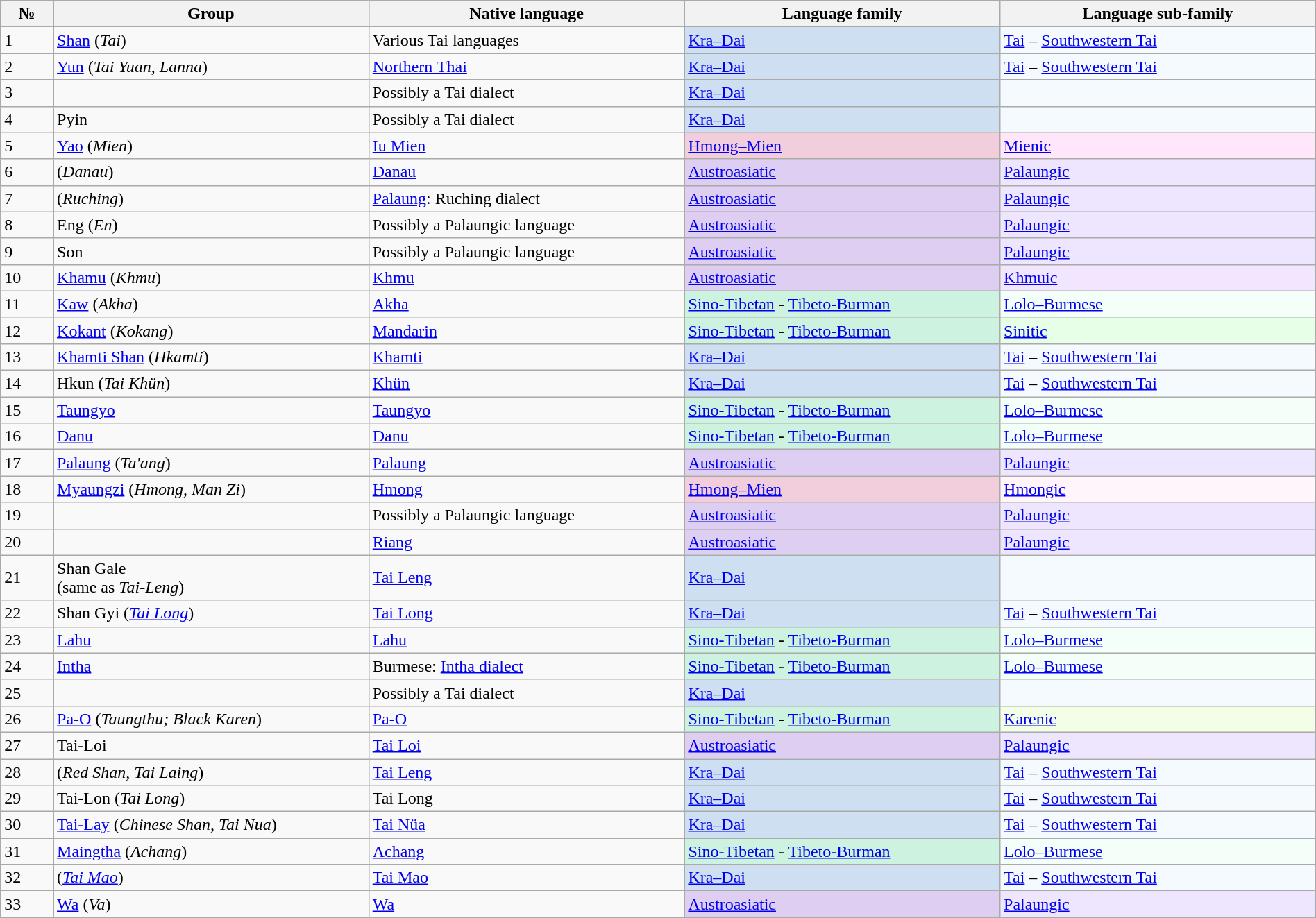<table class="wikitable sortable" width=100%>
<tr>
<th width=4%>№</th>
<th width=24%>Group</th>
<th width=24%>Native language</th>
<th width=24%>Language family</th>
<th width=24%>Language sub-family</th>
</tr>
<tr>
<td>1</td>
<td><a href='#'>Shan</a> (<em>Tai</em>)</td>
<td>Various Tai languages</td>
<td style="background:#CEDFF2;"><a href='#'>Kra–Dai</a></td>
<td style="background:#F5FAFF;"><a href='#'>Tai</a> – <a href='#'>Southwestern Tai</a></td>
</tr>
<tr>
<td>2</td>
<td><a href='#'>Yun</a> (<em>Tai Yuan, Lanna</em>)</td>
<td><a href='#'>Northern Thai</a></td>
<td style="background:#CEDFF2;"><a href='#'>Kra–Dai</a></td>
<td style="background:#F5FAFF;"><a href='#'>Tai</a> – <a href='#'>Southwestern Tai</a></td>
</tr>
<tr>
<td>3</td>
<td></td>
<td>Possibly a Tai dialect</td>
<td style="background:#CEDFF2;"><a href='#'>Kra–Dai</a></td>
<td style="background:#F5FAFF;"></td>
</tr>
<tr>
<td>4</td>
<td>Pyin</td>
<td>Possibly a Tai dialect</td>
<td style="background:#CEDFF2;"><a href='#'>Kra–Dai</a></td>
<td style="background:#F5FAFF;"></td>
</tr>
<tr>
<td>5</td>
<td><a href='#'>Yao</a> (<em>Mien</em>)</td>
<td><a href='#'>Iu Mien</a></td>
<td style="background:#F2CEDD;"><a href='#'>Hmong–Mien</a></td>
<td style="background:#FFE6FB;"><a href='#'>Mienic</a></td>
</tr>
<tr>
<td>6</td>
<td> (<em>Danau</em>)</td>
<td><a href='#'>Danau</a></td>
<td style="background:#DDCEF2;"><a href='#'>Austroasiatic</a></td>
<td style="background:#EEE6FF;"><a href='#'>Palaungic</a></td>
</tr>
<tr>
<td>7</td>
<td> (<em>Ruching</em>)</td>
<td><a href='#'>Palaung</a>: Ruching dialect</td>
<td style="background:#DDCEF2;"><a href='#'>Austroasiatic</a></td>
<td style="background:#EEE6FF;"><a href='#'>Palaungic</a></td>
</tr>
<tr>
<td>8</td>
<td>Eng (<em>En</em>)</td>
<td>Possibly a Palaungic language</td>
<td style="background:#DDCEF2;"><a href='#'>Austroasiatic</a></td>
<td style="background:#EEE6FF;"><a href='#'>Palaungic</a></td>
</tr>
<tr>
<td>9</td>
<td>Son</td>
<td>Possibly a Palaungic language</td>
<td style="background:#DDCEF2;"><a href='#'>Austroasiatic</a></td>
<td style="background:#EEE6FF;"><a href='#'>Palaungic</a></td>
</tr>
<tr>
<td>10</td>
<td><a href='#'>Khamu</a> (<em>Khmu</em>)</td>
<td><a href='#'>Khmu</a></td>
<td style="background:#DDCEF2;"><a href='#'>Austroasiatic</a></td>
<td style="background:#F2E6FF;"><a href='#'>Khmuic</a></td>
</tr>
<tr>
<td>11</td>
<td><a href='#'>Kaw</a> (<em>Akha</em>)</td>
<td><a href='#'>Akha</a></td>
<td style="background:#CEF2E0;"><a href='#'>Sino-Tibetan</a> - <a href='#'>Tibeto-Burman</a></td>
<td style="background:#F5FFFA;"><a href='#'>Lolo–Burmese</a></td>
</tr>
<tr>
<td>12</td>
<td><a href='#'>Kokant</a> (<em>Kokang</em>)</td>
<td><a href='#'>Mandarin</a></td>
<td style="background:#CEF2E0;"><a href='#'>Sino-Tibetan</a> - <a href='#'>Tibeto-Burman</a></td>
<td style="background:#E6FFE6;"><a href='#'>Sinitic</a></td>
</tr>
<tr>
<td>13</td>
<td><a href='#'>Khamti Shan</a> (<em>Hkamti</em>)</td>
<td><a href='#'>Khamti</a></td>
<td style="background:#CEDFF2;"><a href='#'>Kra–Dai</a></td>
<td style="background:#F5FAFF;"><a href='#'>Tai</a> – <a href='#'>Southwestern Tai</a></td>
</tr>
<tr>
<td>14</td>
<td>Hkun (<em>Tai Khün</em>)</td>
<td><a href='#'>Khün</a></td>
<td style="background:#CEDFF2;"><a href='#'>Kra–Dai</a></td>
<td style="background:#F5FAFF;"><a href='#'>Tai</a> – <a href='#'>Southwestern Tai</a></td>
</tr>
<tr>
<td>15</td>
<td><a href='#'>Taungyo</a></td>
<td><a href='#'>Taungyo</a></td>
<td style="background:#CEF2E0;"><a href='#'>Sino-Tibetan</a> - <a href='#'>Tibeto-Burman</a></td>
<td style="background:#F5FFFA;"><a href='#'>Lolo–Burmese</a></td>
</tr>
<tr>
<td>16</td>
<td><a href='#'>Danu</a></td>
<td><a href='#'>Danu</a></td>
<td style="background:#CEF2E0;"><a href='#'>Sino-Tibetan</a> - <a href='#'>Tibeto-Burman</a></td>
<td style="background:#F5FFFA;"><a href='#'>Lolo–Burmese</a></td>
</tr>
<tr>
<td>17</td>
<td><a href='#'>Palaung</a> (<em>Ta'ang</em>)</td>
<td><a href='#'>Palaung</a></td>
<td style="background:#DDCEF2;"><a href='#'>Austroasiatic</a></td>
<td style="background:#EEE6FF;"><a href='#'>Palaungic</a></td>
</tr>
<tr>
<td>18</td>
<td><a href='#'>Myaungzi</a> (<em>Hmong, Man Zi</em>)</td>
<td><a href='#'>Hmong</a></td>
<td style="background:#F2CEDD;"><a href='#'>Hmong–Mien</a></td>
<td style="background:#FFF5FA;"><a href='#'>Hmongic</a></td>
</tr>
<tr>
<td>19</td>
<td></td>
<td>Possibly a Palaungic language</td>
<td style="background:#DDCEF2;"><a href='#'>Austroasiatic</a></td>
<td style="background:#EEE6FF;"><a href='#'>Palaungic</a></td>
</tr>
<tr>
<td>20</td>
<td></td>
<td><a href='#'>Riang</a></td>
<td style="background:#DDCEF2;"><a href='#'>Austroasiatic</a></td>
<td style="background:#EEE6FF;"><a href='#'>Palaungic</a></td>
</tr>
<tr>
<td>21</td>
<td>Shan Gale<br>(same as <em>Tai-Leng</em>)</td>
<td><a href='#'>Tai Leng</a></td>
<td style="background:#CEDFF2;"><a href='#'>Kra–Dai</a></td>
<td style="background:#F5FAFF;"></td>
</tr>
<tr>
<td>22</td>
<td>Shan Gyi (<em><a href='#'>Tai Long</a></em>)</td>
<td><a href='#'>Tai Long</a></td>
<td style="background:#CEDFF2;"><a href='#'>Kra–Dai</a></td>
<td style="background:#F5FAFF;"><a href='#'>Tai</a> – <a href='#'>Southwestern Tai</a></td>
</tr>
<tr>
<td>23</td>
<td><a href='#'>Lahu</a></td>
<td><a href='#'>Lahu</a></td>
<td style="background:#CEF2E0;"><a href='#'>Sino-Tibetan</a> - <a href='#'>Tibeto-Burman</a></td>
<td style="background:#F5FFFA;"><a href='#'>Lolo–Burmese</a></td>
</tr>
<tr>
<td>24</td>
<td><a href='#'>Intha</a></td>
<td>Burmese: <a href='#'>Intha dialect</a></td>
<td style="background:#CEF2E0;"><a href='#'>Sino-Tibetan</a> - <a href='#'>Tibeto-Burman</a></td>
<td style="background:#F5FFFA;"><a href='#'>Lolo–Burmese</a></td>
</tr>
<tr>
<td>25</td>
<td></td>
<td>Possibly a Tai dialect</td>
<td style="background:#CEDFF2;"><a href='#'>Kra–Dai</a></td>
<td style="background:#F5FAFF;"></td>
</tr>
<tr>
<td>26</td>
<td><a href='#'>Pa-O</a> (<em>Taungthu; Black Karen</em>)</td>
<td><a href='#'>Pa-O</a></td>
<td style="background:#CEF2E0;"><a href='#'>Sino-Tibetan</a> - <a href='#'>Tibeto-Burman</a></td>
<td style="background:#F2FFE6;"><a href='#'>Karenic</a></td>
</tr>
<tr>
<td>27</td>
<td>Tai-Loi</td>
<td><a href='#'>Tai Loi</a></td>
<td style="background:#DDCEF2;"><a href='#'>Austroasiatic</a></td>
<td style="background:#EEE6FF;"><a href='#'>Palaungic</a></td>
</tr>
<tr>
<td>28</td>
<td> (<em>Red Shan, Tai Laing</em>)</td>
<td><a href='#'>Tai Leng</a></td>
<td style="background:#CEDFF2;"><a href='#'>Kra–Dai</a></td>
<td style="background:#F5FAFF;"><a href='#'>Tai</a> – <a href='#'>Southwestern Tai</a></td>
</tr>
<tr>
<td>29</td>
<td>Tai-Lon (<em>Tai Long</em>)</td>
<td>Tai Long</td>
<td style="background:#CEDFF2;"><a href='#'>Kra–Dai</a></td>
<td style="background:#F5FAFF;"><a href='#'>Tai</a> – <a href='#'>Southwestern Tai</a></td>
</tr>
<tr>
<td>30</td>
<td><a href='#'>Tai-Lay</a> (<em>Chinese Shan, Tai Nua</em>)</td>
<td><a href='#'>Tai Nüa</a></td>
<td style="background:#CEDFF2;"><a href='#'>Kra–Dai</a></td>
<td style="background:#F5FAFF;"><a href='#'>Tai</a> – <a href='#'>Southwestern Tai</a></td>
</tr>
<tr>
<td>31</td>
<td><a href='#'>Maingtha</a> (<em>Achang</em>)</td>
<td><a href='#'>Achang</a></td>
<td style="background:#CEF2E0;"><a href='#'>Sino-Tibetan</a> - <a href='#'>Tibeto-Burman</a></td>
<td style="background:#F5FFFA;"><a href='#'>Lolo–Burmese</a></td>
</tr>
<tr>
<td>32</td>
<td> (<em><a href='#'>Tai Mao</a></em>)</td>
<td><a href='#'>Tai Mao</a></td>
<td style="background:#CEDFF2;"><a href='#'>Kra–Dai</a></td>
<td style="background:#F5FAFF;"><a href='#'>Tai</a> – <a href='#'>Southwestern Tai</a></td>
</tr>
<tr>
<td>33</td>
<td><a href='#'>Wa</a> (<em>Va</em>)</td>
<td><a href='#'>Wa</a></td>
<td style="background:#DDCEF2;"><a href='#'>Austroasiatic</a></td>
<td style="background:#EEE6FF;"><a href='#'>Palaungic</a></td>
</tr>
</table>
